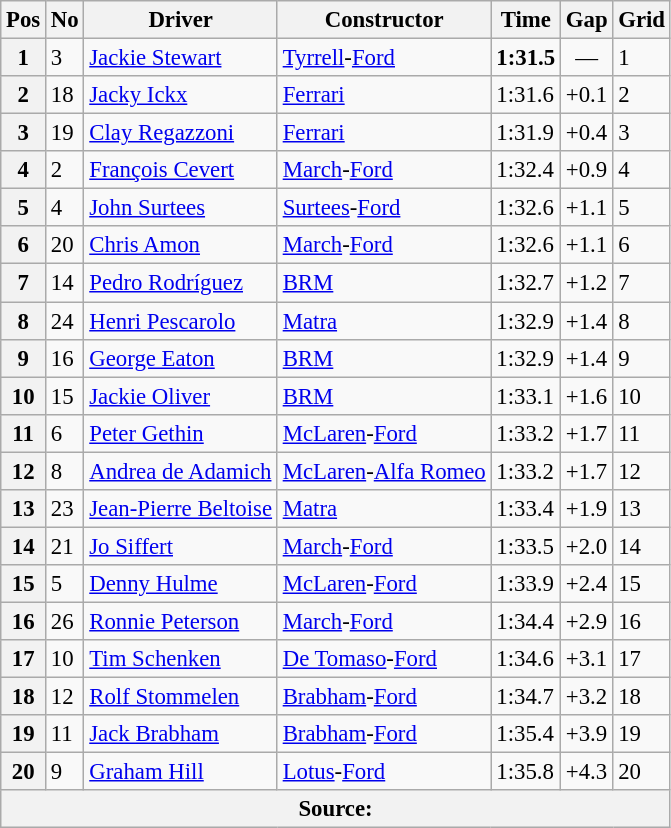<table class="wikitable sortable" style="font-size: 95%;">
<tr>
<th>Pos</th>
<th>No</th>
<th>Driver</th>
<th>Constructor</th>
<th>Time</th>
<th>Gap</th>
<th>Grid</th>
</tr>
<tr>
<th>1</th>
<td>3</td>
<td> <a href='#'>Jackie Stewart</a></td>
<td><a href='#'>Tyrrell</a>-<a href='#'>Ford</a></td>
<td><strong>1:31.5</strong></td>
<td align=center>—</td>
<td>1</td>
</tr>
<tr>
<th>2</th>
<td>18</td>
<td> <a href='#'>Jacky Ickx</a></td>
<td><a href='#'>Ferrari</a></td>
<td>1:31.6</td>
<td>+0.1</td>
<td>2</td>
</tr>
<tr>
<th>3</th>
<td>19</td>
<td> <a href='#'>Clay Regazzoni</a></td>
<td><a href='#'>Ferrari</a></td>
<td>1:31.9</td>
<td>+0.4</td>
<td>3</td>
</tr>
<tr>
<th>4</th>
<td>2</td>
<td> <a href='#'>François Cevert</a></td>
<td><a href='#'>March</a>-<a href='#'>Ford</a></td>
<td>1:32.4</td>
<td>+0.9</td>
<td>4</td>
</tr>
<tr>
<th>5</th>
<td>4</td>
<td> <a href='#'>John Surtees</a></td>
<td><a href='#'>Surtees</a>-<a href='#'>Ford</a></td>
<td>1:32.6</td>
<td>+1.1</td>
<td>5</td>
</tr>
<tr>
<th>6</th>
<td>20</td>
<td> <a href='#'>Chris Amon</a></td>
<td><a href='#'>March</a>-<a href='#'>Ford</a></td>
<td>1:32.6</td>
<td>+1.1</td>
<td>6</td>
</tr>
<tr>
<th>7</th>
<td>14</td>
<td> <a href='#'>Pedro Rodríguez</a></td>
<td><a href='#'>BRM</a></td>
<td>1:32.7</td>
<td>+1.2</td>
<td>7</td>
</tr>
<tr>
<th>8</th>
<td>24</td>
<td> <a href='#'>Henri Pescarolo</a></td>
<td><a href='#'>Matra</a></td>
<td>1:32.9</td>
<td>+1.4</td>
<td>8</td>
</tr>
<tr>
<th>9</th>
<td>16</td>
<td> <a href='#'>George Eaton</a></td>
<td><a href='#'>BRM</a></td>
<td>1:32.9</td>
<td>+1.4</td>
<td>9</td>
</tr>
<tr>
<th>10</th>
<td>15</td>
<td> <a href='#'>Jackie Oliver</a></td>
<td><a href='#'>BRM</a></td>
<td>1:33.1</td>
<td>+1.6</td>
<td>10</td>
</tr>
<tr>
<th>11</th>
<td>6</td>
<td> <a href='#'>Peter Gethin</a></td>
<td><a href='#'>McLaren</a>-<a href='#'>Ford</a></td>
<td>1:33.2</td>
<td>+1.7</td>
<td>11</td>
</tr>
<tr>
<th>12</th>
<td>8</td>
<td> <a href='#'>Andrea de Adamich</a></td>
<td><a href='#'>McLaren</a>-<a href='#'>Alfa Romeo</a></td>
<td>1:33.2</td>
<td>+1.7</td>
<td>12</td>
</tr>
<tr>
<th>13</th>
<td>23</td>
<td> <a href='#'>Jean-Pierre Beltoise</a></td>
<td><a href='#'>Matra</a></td>
<td>1:33.4</td>
<td>+1.9</td>
<td>13</td>
</tr>
<tr>
<th>14</th>
<td>21</td>
<td> <a href='#'>Jo Siffert</a></td>
<td><a href='#'>March</a>-<a href='#'>Ford</a></td>
<td>1:33.5</td>
<td>+2.0</td>
<td>14</td>
</tr>
<tr>
<th>15</th>
<td>5</td>
<td> <a href='#'>Denny Hulme</a></td>
<td><a href='#'>McLaren</a>-<a href='#'>Ford</a></td>
<td>1:33.9</td>
<td>+2.4</td>
<td>15</td>
</tr>
<tr>
<th>16</th>
<td>26</td>
<td> <a href='#'>Ronnie Peterson</a></td>
<td><a href='#'>March</a>-<a href='#'>Ford</a></td>
<td>1:34.4</td>
<td>+2.9</td>
<td>16</td>
</tr>
<tr>
<th>17</th>
<td>10</td>
<td> <a href='#'>Tim Schenken</a></td>
<td><a href='#'>De Tomaso</a>-<a href='#'>Ford</a></td>
<td>1:34.6</td>
<td>+3.1</td>
<td>17</td>
</tr>
<tr>
<th>18</th>
<td>12</td>
<td> <a href='#'>Rolf Stommelen</a></td>
<td><a href='#'>Brabham</a>-<a href='#'>Ford</a></td>
<td>1:34.7</td>
<td>+3.2</td>
<td>18</td>
</tr>
<tr>
<th>19</th>
<td>11</td>
<td> <a href='#'>Jack Brabham</a></td>
<td><a href='#'>Brabham</a>-<a href='#'>Ford</a></td>
<td>1:35.4</td>
<td>+3.9</td>
<td>19</td>
</tr>
<tr>
<th>20</th>
<td>9</td>
<td> <a href='#'>Graham Hill</a></td>
<td><a href='#'>Lotus</a>-<a href='#'>Ford</a></td>
<td>1:35.8</td>
<td>+4.3</td>
<td>20</td>
</tr>
<tr>
<th colspan=8>Source:</th>
</tr>
</table>
